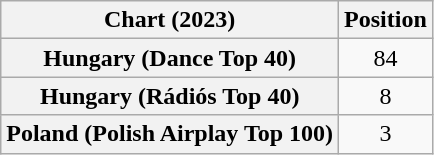<table class="wikitable sortable plainrowheaders" style="text-align:center;">
<tr>
<th scope="col">Chart (2023)</th>
<th scope="col">Position</th>
</tr>
<tr>
<th scope="row">Hungary (Dance Top 40)</th>
<td>84</td>
</tr>
<tr>
<th scope="row">Hungary (Rádiós Top 40)</th>
<td>8</td>
</tr>
<tr>
<th scope="row">Poland (Polish Airplay Top 100)</th>
<td>3</td>
</tr>
</table>
